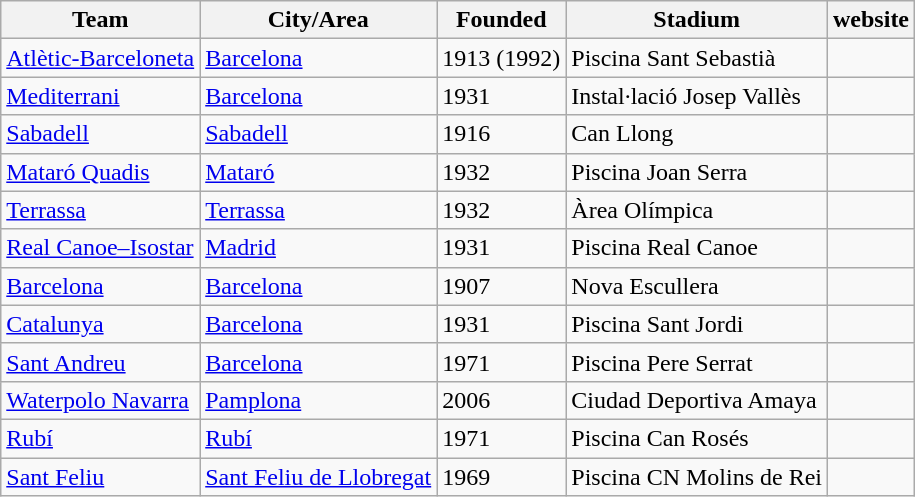<table class="wikitable sortable">
<tr>
<th>Team</th>
<th>City/Area</th>
<th>Founded</th>
<th>Stadium</th>
<th>website</th>
</tr>
<tr>
<td><a href='#'>Atlètic-Barceloneta</a></td>
<td><a href='#'>Barcelona</a></td>
<td>1913 (1992)</td>
<td>Piscina Sant Sebastià</td>
<td></td>
</tr>
<tr>
<td><a href='#'>Mediterrani</a></td>
<td><a href='#'>Barcelona</a></td>
<td>1931</td>
<td>Instal·lació Josep Vallès</td>
<td></td>
</tr>
<tr>
<td><a href='#'>Sabadell</a></td>
<td><a href='#'>Sabadell</a></td>
<td>1916</td>
<td>Can Llong</td>
<td></td>
</tr>
<tr>
<td><a href='#'>Mataró Quadis</a></td>
<td><a href='#'>Mataró</a></td>
<td>1932</td>
<td>Piscina Joan Serra</td>
<td></td>
</tr>
<tr>
<td><a href='#'>Terrassa</a></td>
<td><a href='#'>Terrassa</a></td>
<td>1932</td>
<td>Àrea Olímpica</td>
<td> </td>
</tr>
<tr>
<td><a href='#'>Real Canoe–Isostar</a></td>
<td><a href='#'>Madrid</a></td>
<td>1931</td>
<td>Piscina Real Canoe</td>
<td></td>
</tr>
<tr>
<td><a href='#'>Barcelona</a></td>
<td><a href='#'>Barcelona</a></td>
<td>1907</td>
<td>Nova Escullera</td>
<td></td>
</tr>
<tr>
<td><a href='#'>Catalunya</a></td>
<td><a href='#'>Barcelona</a></td>
<td>1931</td>
<td>Piscina Sant Jordi</td>
<td></td>
</tr>
<tr>
<td><a href='#'>Sant Andreu</a></td>
<td><a href='#'>Barcelona</a></td>
<td>1971</td>
<td>Piscina Pere Serrat</td>
<td></td>
</tr>
<tr>
<td><a href='#'>Waterpolo Navarra</a></td>
<td><a href='#'>Pamplona</a></td>
<td>2006</td>
<td>Ciudad Deportiva Amaya</td>
<td></td>
</tr>
<tr>
<td><a href='#'>Rubí</a></td>
<td><a href='#'>Rubí</a></td>
<td>1971</td>
<td>Piscina Can Rosés</td>
<td></td>
</tr>
<tr>
<td><a href='#'>Sant Feliu</a></td>
<td><a href='#'>Sant Feliu de Llobregat</a></td>
<td>1969</td>
<td>Piscina CN Molins de Rei</td>
<td></td>
</tr>
</table>
